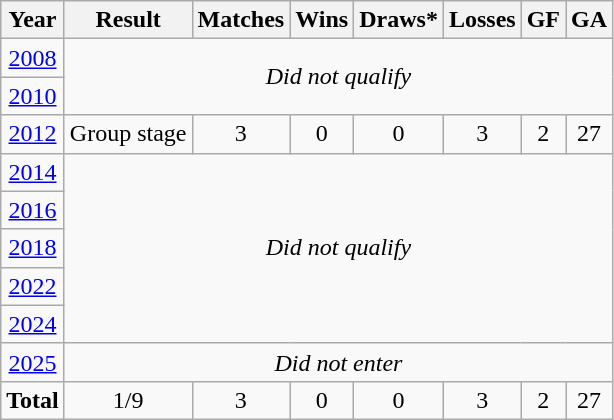<table class="wikitable" style="text-align: center;">
<tr>
<th>Year</th>
<th>Result</th>
<th>Matches</th>
<th>Wins</th>
<th>Draws*</th>
<th>Losses</th>
<th>GF</th>
<th>GA</th>
</tr>
<tr>
<td> <a href='#'>2008</a></td>
<td colspan=7 rowspan=2><em>Did not qualify</em></td>
</tr>
<tr>
<td> <a href='#'>2010</a></td>
</tr>
<tr>
<td> <a href='#'>2012</a></td>
<td>Group stage</td>
<td>3</td>
<td>0</td>
<td>0</td>
<td>3</td>
<td>2</td>
<td>27</td>
</tr>
<tr>
<td> <a href='#'>2014</a></td>
<td colspan=7 rowspan=5><em>Did not qualify</em></td>
</tr>
<tr>
<td> <a href='#'>2016</a></td>
</tr>
<tr>
<td> <a href='#'>2018</a></td>
</tr>
<tr>
<td> <a href='#'>2022</a></td>
</tr>
<tr>
<td> <a href='#'>2024</a></td>
</tr>
<tr>
<td> <a href='#'>2025</a></td>
<td colspan=7 rowspan=1><em>Did not enter</em></td>
</tr>
<tr>
<td><strong>Total</strong></td>
<td>1/9</td>
<td>3</td>
<td>0</td>
<td>0</td>
<td>3</td>
<td>2</td>
<td>27</td>
</tr>
</table>
